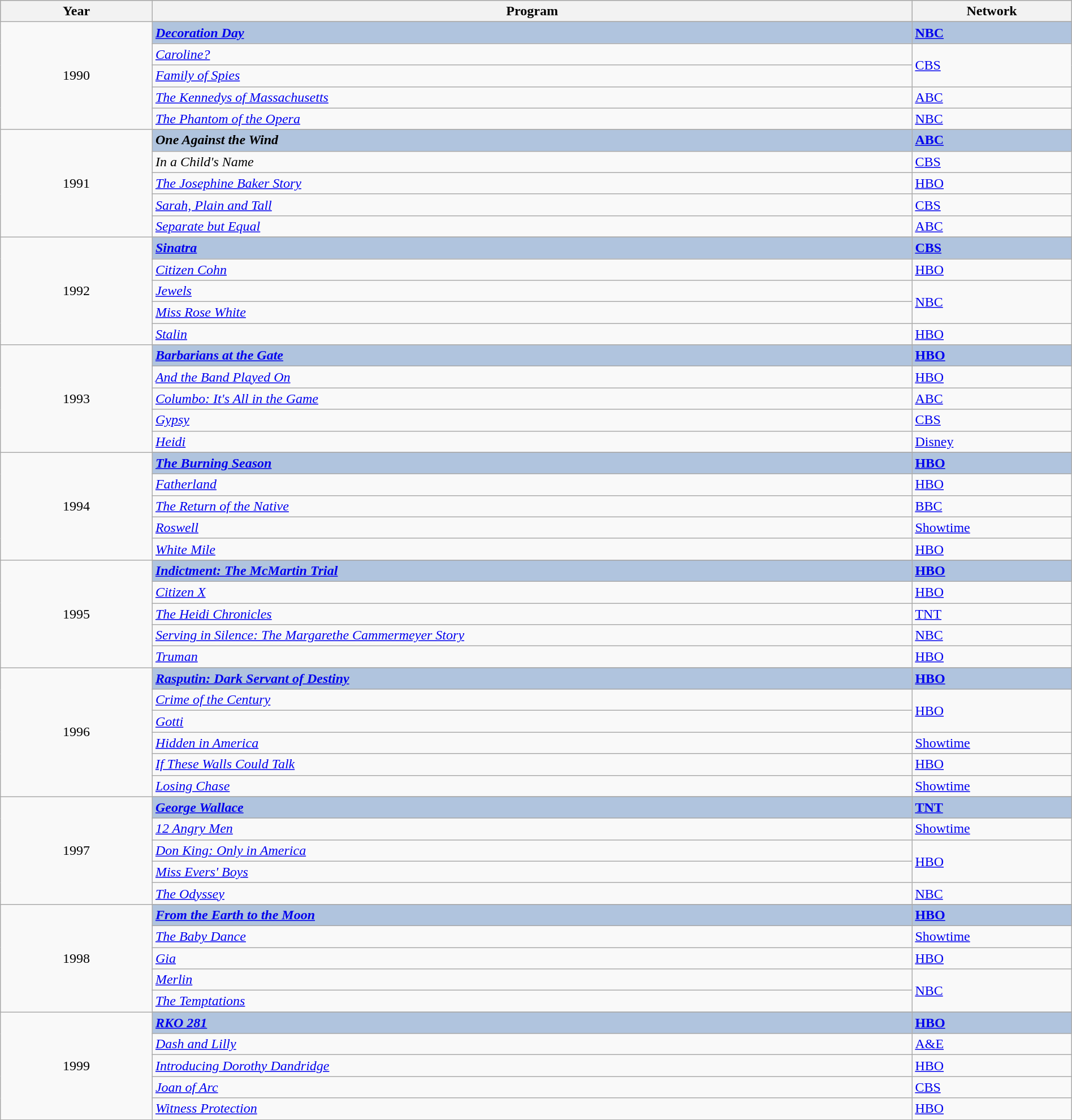<table class="wikitable" style="width:100%">
<tr bgcolor="#bebebe">
<th width="5%">Year</th>
<th width="25%">Program</th>
<th width="5%">Network</th>
</tr>
<tr>
<td rowspan="6" style="text-align:center">1990</td>
</tr>
<tr style="background:#B0C4DE;">
<td><strong><em><a href='#'>Decoration Day</a></em></strong></td>
<td><strong><a href='#'>NBC</a></strong></td>
</tr>
<tr>
<td><em><a href='#'>Caroline?</a></em></td>
<td rowspan="2"><a href='#'>CBS</a></td>
</tr>
<tr>
<td><em><a href='#'>Family of Spies</a></em></td>
</tr>
<tr>
<td><em><a href='#'>The Kennedys of Massachusetts</a></em></td>
<td><a href='#'>ABC</a></td>
</tr>
<tr>
<td><em><a href='#'>The Phantom of the Opera</a></em></td>
<td><a href='#'>NBC</a></td>
</tr>
<tr>
<td rowspan="6" style="text-align:center">1991</td>
</tr>
<tr style="background:#B0C4DE;">
<td><strong><em>One Against the Wind</em></strong></td>
<td><a href='#'><strong>ABC</strong></a></td>
</tr>
<tr>
<td><em>In a Child's Name</em></td>
<td><a href='#'>CBS</a></td>
</tr>
<tr>
<td><em><a href='#'>The Josephine Baker Story</a></em></td>
<td><a href='#'>HBO</a></td>
</tr>
<tr>
<td><em><a href='#'>Sarah, Plain and Tall</a></em></td>
<td><a href='#'>CBS</a></td>
</tr>
<tr>
<td><em><a href='#'>Separate but Equal</a></em></td>
<td><a href='#'>ABC</a></td>
</tr>
<tr>
<td rowspan="6" style="text-align:center">1992</td>
</tr>
<tr style="background:#B0C4DE;">
<td><strong><em><a href='#'>Sinatra</a></em></strong></td>
<td><strong><a href='#'>CBS</a></strong></td>
</tr>
<tr>
<td><em><a href='#'>Citizen Cohn</a></em></td>
<td><a href='#'>HBO</a></td>
</tr>
<tr>
<td><em><a href='#'>Jewels</a></em></td>
<td rowspan="2"><a href='#'>NBC</a></td>
</tr>
<tr>
<td><em><a href='#'>Miss Rose White</a></em></td>
</tr>
<tr>
<td><em><a href='#'>Stalin</a></em></td>
<td><a href='#'>HBO</a></td>
</tr>
<tr>
<td rowspan="6" style="text-align:center">1993</td>
</tr>
<tr style="background:#B0C4DE;">
<td><strong><em><a href='#'>Barbarians at the Gate</a></em></strong></td>
<td><strong><a href='#'>HBO</a></strong></td>
</tr>
<tr>
<td><em><a href='#'>And the Band Played On</a></em></td>
<td><a href='#'>HBO</a></td>
</tr>
<tr>
<td><em><a href='#'>Columbo: It's All in the Game</a></em></td>
<td><a href='#'>ABC</a></td>
</tr>
<tr>
<td><em><a href='#'>Gypsy</a></em></td>
<td><a href='#'>CBS</a></td>
</tr>
<tr>
<td><em><a href='#'>Heidi</a></em></td>
<td><a href='#'>Disney</a></td>
</tr>
<tr>
<td rowspan="6" style="text-align:center">1994</td>
</tr>
<tr style="background:#B0C4DE;">
<td><strong><em><a href='#'>The Burning Season</a></em></strong></td>
<td><strong><a href='#'>HBO</a></strong></td>
</tr>
<tr>
<td><em><a href='#'>Fatherland</a></em></td>
<td><a href='#'>HBO</a></td>
</tr>
<tr>
<td><em><a href='#'>The Return of the Native</a></em></td>
<td><a href='#'>BBC</a></td>
</tr>
<tr>
<td><em><a href='#'>Roswell</a></em></td>
<td><a href='#'>Showtime</a></td>
</tr>
<tr>
<td><em><a href='#'>White Mile</a></em></td>
<td><a href='#'>HBO</a></td>
</tr>
<tr>
<td rowspan="6" style="text-align:center">1995</td>
</tr>
<tr style="background:#B0C4DE;">
<td><strong><em><a href='#'>Indictment: The McMartin Trial</a></em></strong></td>
<td><strong><a href='#'>HBO</a></strong></td>
</tr>
<tr>
<td><em><a href='#'>Citizen X</a></em></td>
<td><a href='#'>HBO</a></td>
</tr>
<tr>
<td><em><a href='#'>The Heidi Chronicles</a></em></td>
<td><a href='#'>TNT</a></td>
</tr>
<tr>
<td><em><a href='#'>Serving in Silence: The Margarethe Cammermeyer Story</a></em></td>
<td><a href='#'>NBC</a></td>
</tr>
<tr>
<td><em><a href='#'>Truman</a></em></td>
<td><a href='#'>HBO</a></td>
</tr>
<tr>
<td rowspan="7" style="text-align:center">1996</td>
</tr>
<tr style="background:#B0C4DE;">
<td><strong><em><a href='#'>Rasputin: Dark Servant of Destiny</a></em></strong></td>
<td><strong><a href='#'>HBO</a></strong></td>
</tr>
<tr>
<td><em><a href='#'>Crime of the Century</a></em></td>
<td rowspan="2"><a href='#'>HBO</a></td>
</tr>
<tr>
<td><em><a href='#'>Gotti</a></em></td>
</tr>
<tr>
<td><em><a href='#'>Hidden in America</a></em></td>
<td><a href='#'>Showtime</a></td>
</tr>
<tr>
<td><em><a href='#'>If These Walls Could Talk</a></em></td>
<td><a href='#'>HBO</a></td>
</tr>
<tr>
<td><em><a href='#'>Losing Chase</a></em></td>
<td><a href='#'>Showtime</a></td>
</tr>
<tr>
<td rowspan="6" style="text-align:center">1997</td>
</tr>
<tr style="background:#B0C4DE;">
<td><strong><em><a href='#'>George Wallace</a></em></strong></td>
<td><a href='#'><strong>TNT</strong></a></td>
</tr>
<tr>
<td><em><a href='#'>12 Angry Men</a></em></td>
<td><a href='#'>Showtime</a></td>
</tr>
<tr>
<td><em><a href='#'>Don King: Only in America</a></em></td>
<td rowspan="2"><a href='#'>HBO</a></td>
</tr>
<tr>
<td><em><a href='#'>Miss Evers' Boys</a></em></td>
</tr>
<tr>
<td><em><a href='#'>The Odyssey</a></em></td>
<td><a href='#'>NBC</a></td>
</tr>
<tr>
<td rowspan="6" style="text-align:center">1998</td>
</tr>
<tr style="background:#B0C4DE;">
<td><strong><em><a href='#'>From the Earth to the Moon</a></em></strong></td>
<td><strong><a href='#'>HBO</a></strong></td>
</tr>
<tr>
<td><em><a href='#'>The Baby Dance</a></em></td>
<td><a href='#'>Showtime</a></td>
</tr>
<tr>
<td><em><a href='#'>Gia</a></em></td>
<td><a href='#'>HBO</a></td>
</tr>
<tr>
<td><em><a href='#'>Merlin</a></em></td>
<td rowspan="2"><a href='#'>NBC</a></td>
</tr>
<tr>
<td><em><a href='#'>The Temptations</a></em></td>
</tr>
<tr>
<td rowspan="6" style="text-align:center">1999</td>
</tr>
<tr style="background:#B0C4DE;">
<td><strong><em><a href='#'>RKO 281</a></em></strong></td>
<td><strong><a href='#'>HBO</a></strong></td>
</tr>
<tr>
<td><em><a href='#'>Dash and Lilly</a></em></td>
<td><a href='#'>A&E</a></td>
</tr>
<tr>
<td><em><a href='#'>Introducing Dorothy Dandridge</a></em></td>
<td><a href='#'>HBO</a></td>
</tr>
<tr>
<td><em><a href='#'>Joan of Arc</a></em></td>
<td><a href='#'>CBS</a></td>
</tr>
<tr>
<td><em><a href='#'>Witness Protection</a></em></td>
<td><a href='#'>HBO</a></td>
</tr>
</table>
